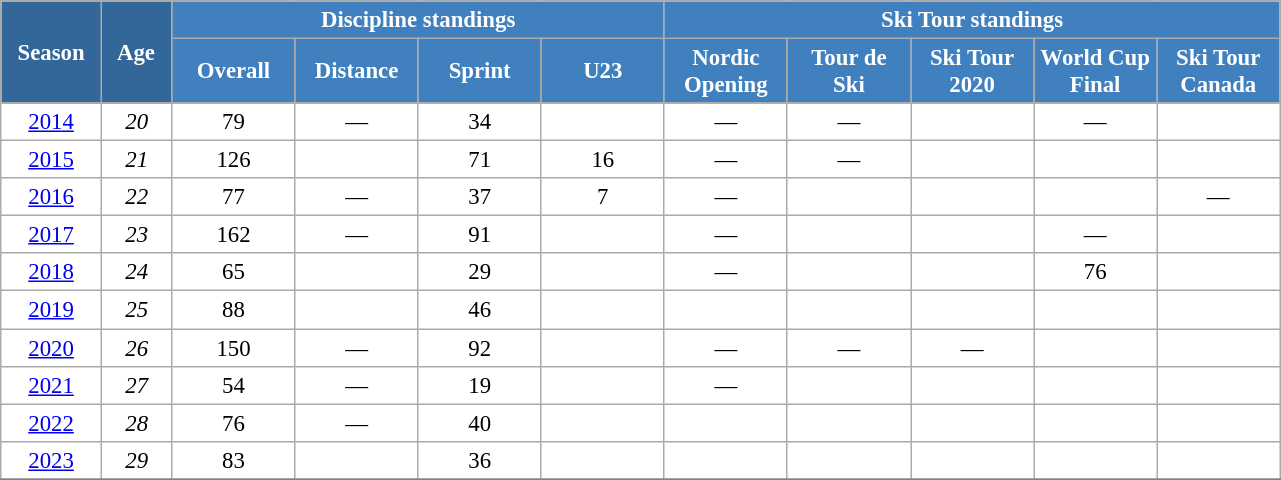<table class="wikitable" style="font-size:95%; text-align:center; border:grey solid 1px; border-collapse:collapse; background:#ffffff;">
<tr>
<th style="background-color:#369; color:white; width:60px;" rowspan="2"> Season </th>
<th style="background-color:#369; color:white; width:40px;" rowspan="2"> Age </th>
<th style="background-color:#4180be; color:white;" colspan="4">Discipline standings</th>
<th style="background-color:#4180be; color:white;" colspan="5">Ski Tour standings</th>
</tr>
<tr>
<th style="background-color:#4180be; color:white; width:75px;">Overall</th>
<th style="background-color:#4180be; color:white; width:75px;">Distance</th>
<th style="background-color:#4180be; color:white; width:75px;">Sprint</th>
<th style="background-color:#4180be; color:white; width:75px;">U23</th>
<th style="background-color:#4180be; color:white; width:75px;">Nordic<br>Opening</th>
<th style="background-color:#4180be; color:white; width:75px;">Tour de<br>Ski</th>
<th style="background-color:#4180be; color:white; width:75px;">Ski Tour<br>2020</th>
<th style="background-color:#4180be; color:white; width:75px;">World Cup<br>Final</th>
<th style="background-color:#4180be; color:white; width:75px;">Ski Tour<br>Canada</th>
</tr>
<tr>
<td><a href='#'>2014</a></td>
<td><em>20</em></td>
<td>79</td>
<td>—</td>
<td>34</td>
<td></td>
<td>—</td>
<td>—</td>
<td></td>
<td>—</td>
<td></td>
</tr>
<tr>
<td><a href='#'>2015</a></td>
<td><em>21</em></td>
<td>126</td>
<td></td>
<td>71</td>
<td>16</td>
<td>—</td>
<td>—</td>
<td></td>
<td></td>
<td></td>
</tr>
<tr>
<td><a href='#'>2016</a></td>
<td><em>22</em></td>
<td>77</td>
<td>—</td>
<td>37</td>
<td>7</td>
<td>—</td>
<td></td>
<td></td>
<td></td>
<td>—</td>
</tr>
<tr>
<td><a href='#'>2017</a></td>
<td><em>23</em></td>
<td>162</td>
<td>—</td>
<td>91</td>
<td></td>
<td>—</td>
<td></td>
<td></td>
<td>—</td>
<td></td>
</tr>
<tr>
<td><a href='#'>2018</a></td>
<td><em>24</em></td>
<td>65</td>
<td></td>
<td>29</td>
<td></td>
<td>—</td>
<td></td>
<td></td>
<td>76</td>
<td></td>
</tr>
<tr>
<td><a href='#'>2019</a></td>
<td><em>25</em></td>
<td>88</td>
<td></td>
<td>46</td>
<td></td>
<td></td>
<td></td>
<td></td>
<td></td>
<td></td>
</tr>
<tr>
<td><a href='#'>2020</a></td>
<td><em>26</em></td>
<td>150</td>
<td>—</td>
<td>92</td>
<td></td>
<td>—</td>
<td>—</td>
<td>—</td>
<td></td>
<td></td>
</tr>
<tr>
<td><a href='#'>2021</a></td>
<td><em>27</em></td>
<td>54</td>
<td>—</td>
<td>19</td>
<td></td>
<td>—</td>
<td></td>
<td></td>
<td></td>
<td></td>
</tr>
<tr>
<td><a href='#'>2022</a></td>
<td><em>28</em></td>
<td>76</td>
<td>—</td>
<td>40</td>
<td></td>
<td></td>
<td></td>
<td></td>
<td></td>
<td></td>
</tr>
<tr>
<td><a href='#'>2023</a></td>
<td><em>29</em></td>
<td>83</td>
<td></td>
<td>36</td>
<td></td>
<td></td>
<td></td>
<td></td>
<td></td>
<td></td>
</tr>
<tr>
</tr>
</table>
